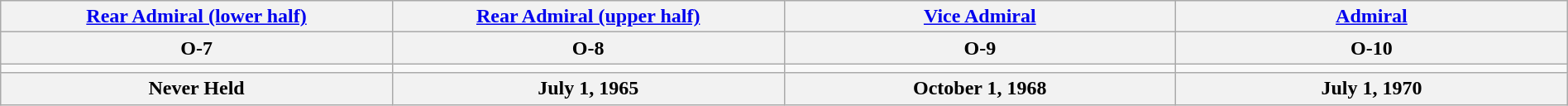<table class="wikitable" style="margin:auto; width:100%;">
<tr>
<th><a href='#'>Rear Admiral (lower half)</a></th>
<th><a href='#'>Rear Admiral (upper half)</a></th>
<th><a href='#'>Vice Admiral</a></th>
<th><a href='#'>Admiral</a></th>
</tr>
<tr>
<th>O-7</th>
<th>O-8</th>
<th>O-9</th>
<th>O-10</th>
</tr>
<tr>
<td style="text-align:center; width:16%;"></td>
<td style="text-align:center; width:16%;"></td>
<td style="text-align:center; width:16%;"></td>
<td style="text-align:center; width:16%;"></td>
</tr>
<tr>
<th>Never Held</th>
<th>July 1, 1965</th>
<th>October 1, 1968</th>
<th>July 1, 1970</th>
</tr>
</table>
